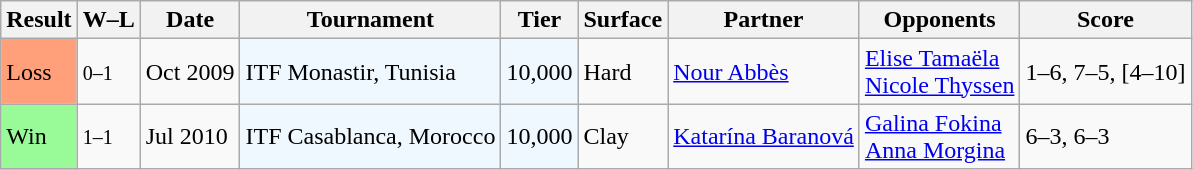<table class="sortable wikitable">
<tr>
<th>Result</th>
<th class=unsortable>W–L</th>
<th>Date</th>
<th>Tournament</th>
<th>Tier</th>
<th>Surface</th>
<th>Partner</th>
<th>Opponents</th>
<th class=unsortable>Score</th>
</tr>
<tr>
<td style=background:#FFA07A>Loss</td>
<td><small>0–1</small></td>
<td>Oct 2009</td>
<td style=background:#f0f8ff>ITF Monastir, Tunisia</td>
<td style=background:#f0f8ff>10,000</td>
<td>Hard</td>
<td> <a href='#'>Nour Abbès</a></td>
<td> <a href='#'>Elise Tamaëla</a> <br>  <a href='#'>Nicole Thyssen</a></td>
<td>1–6, 7–5, [4–10]</td>
</tr>
<tr>
<td style=background:#98FB98>Win</td>
<td><small>1–1</small></td>
<td>Jul 2010</td>
<td style=background:#f0f8ff>ITF Casablanca, Morocco</td>
<td style=background:#f0f8ff>10,000</td>
<td>Clay</td>
<td> <a href='#'>Katarína Baranová</a></td>
<td> <a href='#'>Galina Fokina</a> <br>  <a href='#'>Anna Morgina</a></td>
<td>6–3, 6–3</td>
</tr>
</table>
